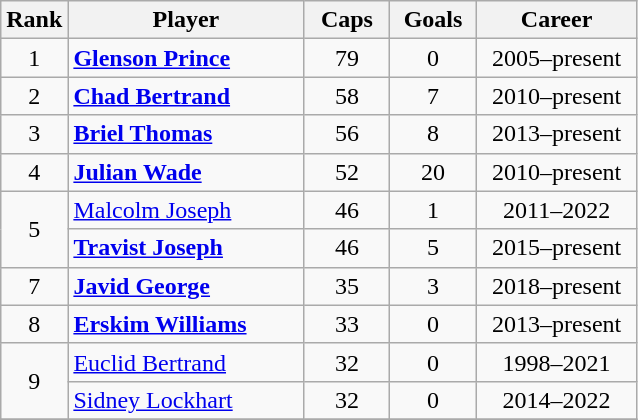<table class="wikitable sortable" style="text-align:center;">
<tr>
<th width=30px>Rank</th>
<th style="width:150px;">Player</th>
<th width=50px>Caps</th>
<th width=50px>Goals</th>
<th style="width:100px;">Career</th>
</tr>
<tr>
<td>1</td>
<td style="text-align: left;"><strong><a href='#'>Glenson Prince</a></strong></td>
<td>79</td>
<td>0</td>
<td>2005–present</td>
</tr>
<tr>
<td>2</td>
<td style="text-align: left;"><strong><a href='#'>Chad Bertrand</a></strong></td>
<td>58</td>
<td>7</td>
<td>2010–present</td>
</tr>
<tr>
<td>3</td>
<td style="text-align: left;"><strong><a href='#'>Briel Thomas</a></strong></td>
<td>56</td>
<td>8</td>
<td>2013–present</td>
</tr>
<tr>
<td>4</td>
<td style="text-align: left;"><strong><a href='#'>Julian Wade</a></strong></td>
<td>52</td>
<td>20</td>
<td>2010–present</td>
</tr>
<tr>
<td rowspan=2>5</td>
<td style="text-align: left;"><a href='#'>Malcolm Joseph</a></td>
<td>46</td>
<td>1</td>
<td>2011–2022</td>
</tr>
<tr>
<td style="text-align: left;"><strong><a href='#'>Travist Joseph</a></strong></td>
<td>46</td>
<td>5</td>
<td>2015–present</td>
</tr>
<tr>
<td>7</td>
<td style="text-align: left;"><strong><a href='#'>Javid George</a></strong></td>
<td>35</td>
<td>3</td>
<td>2018–present</td>
</tr>
<tr>
<td>8</td>
<td style="text-align: left;"><strong><a href='#'>Erskim Williams</a></strong></td>
<td>33</td>
<td>0</td>
<td>2013–present</td>
</tr>
<tr>
<td rowspan=2>9</td>
<td style="text-align: left;"><a href='#'>Euclid Bertrand</a></td>
<td>32</td>
<td>0</td>
<td>1998–2021</td>
</tr>
<tr>
<td style="text-align: left;"><a href='#'>Sidney Lockhart</a></td>
<td>32</td>
<td>0</td>
<td>2014–2022</td>
</tr>
<tr>
</tr>
</table>
